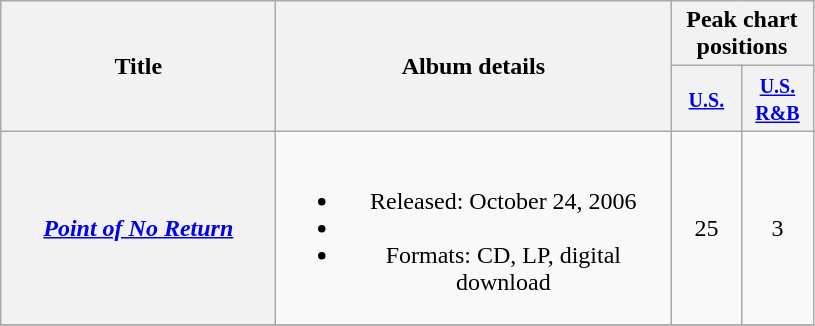<table class="wikitable plainrowheaders" style="text-align:center;">
<tr>
<th scope="col" rowspan="2" style="width:11em;">Title</th>
<th scope="col" rowspan="2" style="width:16em;">Album details</th>
<th scope="col" colspan="2">Peak chart positions</th>
</tr>
<tr>
<th align=center width=40><small><a href='#'>U.S.</a></small></th>
<th align=center width=40><small><a href='#'>U.S. R&B</a></small></th>
</tr>
<tr>
<th scope="row"><em><a href='#'>Point of No Return</a></em></th>
<td><br><ul><li>Released: October 24, 2006</li><li></li><li>Formats: CD, LP, digital download</li></ul></td>
<td>25</td>
<td>3</td>
</tr>
<tr>
</tr>
</table>
